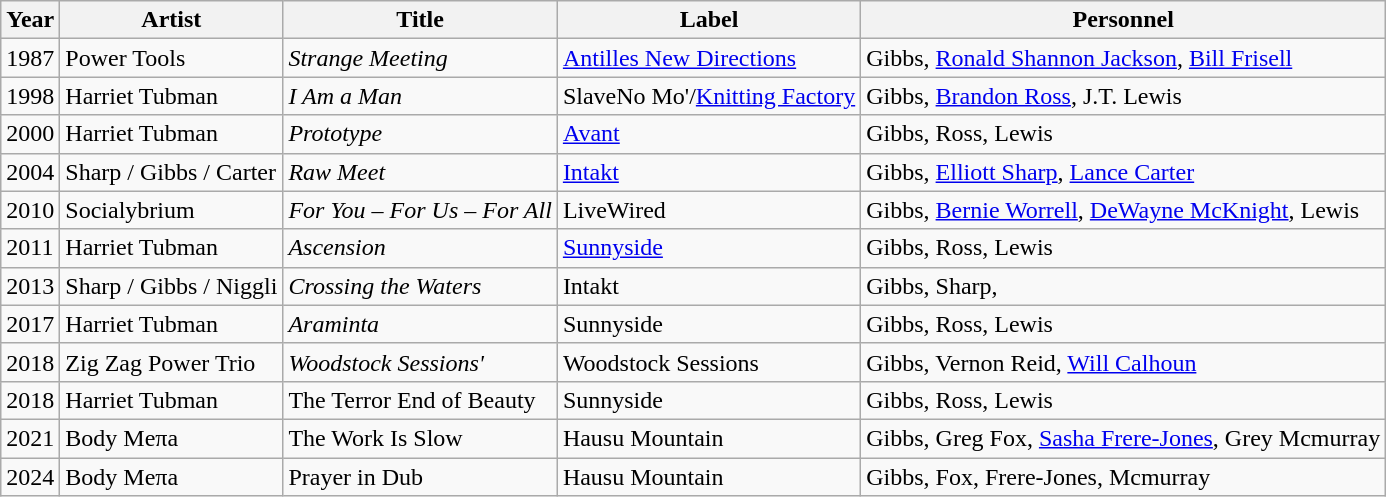<table class="wikitable sortable">
<tr>
<th>Year</th>
<th>Artist</th>
<th>Title</th>
<th>Label</th>
<th>Personnel</th>
</tr>
<tr>
<td>1987</td>
<td>Power Tools</td>
<td><em>Strange Meeting</em></td>
<td><a href='#'>Antilles New Directions</a></td>
<td>Gibbs, <a href='#'>Ronald Shannon Jackson</a>, <a href='#'>Bill Frisell</a></td>
</tr>
<tr>
<td>1998</td>
<td>Harriet Tubman</td>
<td><em>I Am a Man</em></td>
<td>SlaveNo Mo'/<a href='#'>Knitting Factory</a></td>
<td>Gibbs, <a href='#'>Brandon Ross</a>, J.T. Lewis</td>
</tr>
<tr>
<td>2000</td>
<td>Harriet Tubman</td>
<td><em>Prototype</em></td>
<td><a href='#'>Avant</a></td>
<td>Gibbs, Ross, Lewis</td>
</tr>
<tr>
<td>2004</td>
<td>Sharp / Gibbs / Carter</td>
<td><em>Raw Meet</em></td>
<td><a href='#'>Intakt</a></td>
<td>Gibbs, <a href='#'>Elliott Sharp</a>, <a href='#'>Lance Carter</a></td>
</tr>
<tr>
<td>2010</td>
<td>Socialybrium</td>
<td><em>For You – For Us – For All</em></td>
<td>LiveWired</td>
<td>Gibbs, <a href='#'>Bernie Worrell</a>, <a href='#'>DeWayne McKnight</a>, Lewis</td>
</tr>
<tr>
<td>2011</td>
<td>Harriet Tubman</td>
<td><em>Ascension</em></td>
<td><a href='#'>Sunnyside</a></td>
<td>Gibbs, Ross, Lewis</td>
</tr>
<tr>
<td>2013</td>
<td>Sharp / Gibbs / Niggli</td>
<td><em>Crossing the Waters</em></td>
<td>Intakt</td>
<td>Gibbs, Sharp, </td>
</tr>
<tr>
<td>2017</td>
<td>Harriet Tubman</td>
<td><em>Araminta</em></td>
<td>Sunnyside</td>
<td>Gibbs, Ross, Lewis</td>
</tr>
<tr>
<td>2018</td>
<td>Zig Zag Power Trio</td>
<td><em>Woodstock Sessions'</td>
<td>Woodstock Sessions</td>
<td>Gibbs, Vernon Reid, <a href='#'>Will Calhoun</a></td>
</tr>
<tr>
<td>2018</td>
<td>Harriet Tubman</td>
<td></em>The Terror End of Beauty<em></td>
<td>Sunnyside</td>
<td>Gibbs, Ross, Lewis</td>
</tr>
<tr>
<td>2021</td>
<td>Body Meπa</td>
<td></em>The Work Is Slow<em></td>
<td>Hausu Mountain</td>
<td>Gibbs, Greg Fox, <a href='#'>Sasha Frere-Jones</a>, Grey Mcmurray</td>
</tr>
<tr>
<td>2024</td>
<td>Body Meπa</td>
<td></em>Prayer in Dub<em></td>
<td>Hausu Mountain</td>
<td>Gibbs, Fox, Frere-Jones, Mcmurray</td>
</tr>
</table>
